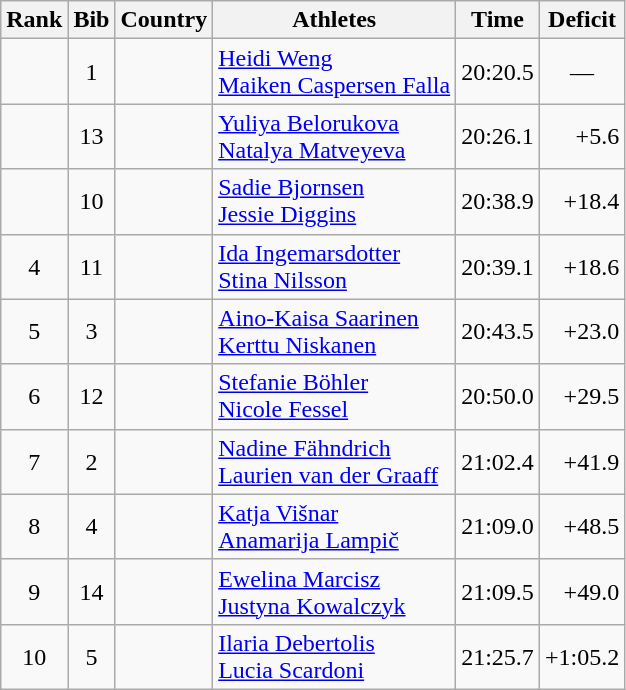<table class="wikitable sortable" style="text-align:center">
<tr>
<th>Rank</th>
<th>Bib</th>
<th>Country</th>
<th>Athletes</th>
<th>Time</th>
<th>Deficit</th>
</tr>
<tr>
<td></td>
<td>1</td>
<td align=left></td>
<td align=left><a href='#'>Heidi Weng</a><br><a href='#'>Maiken Caspersen Falla</a></td>
<td>20:20.5</td>
<td>—</td>
</tr>
<tr>
<td></td>
<td>13</td>
<td align=left></td>
<td align=left><a href='#'>Yuliya Belorukova</a><br><a href='#'>Natalya Matveyeva</a></td>
<td>20:26.1</td>
<td align="right">+5.6</td>
</tr>
<tr>
<td></td>
<td>10</td>
<td align=left></td>
<td align=left><a href='#'>Sadie Bjornsen</a><br><a href='#'>Jessie Diggins</a></td>
<td>20:38.9</td>
<td align="right">+18.4</td>
</tr>
<tr>
<td>4</td>
<td>11</td>
<td align=left></td>
<td align=left><a href='#'>Ida Ingemarsdotter</a><br><a href='#'>Stina Nilsson</a></td>
<td>20:39.1</td>
<td align="right">+18.6</td>
</tr>
<tr>
<td>5</td>
<td>3</td>
<td align=left></td>
<td align=left><a href='#'>Aino-Kaisa Saarinen</a><br><a href='#'>Kerttu Niskanen</a></td>
<td>20:43.5</td>
<td align="right">+23.0</td>
</tr>
<tr>
<td>6</td>
<td>12</td>
<td align=left></td>
<td align=left><a href='#'>Stefanie Böhler</a><br><a href='#'>Nicole Fessel</a></td>
<td>20:50.0</td>
<td align="right">+29.5</td>
</tr>
<tr>
<td>7</td>
<td>2</td>
<td align=left></td>
<td align=left><a href='#'>Nadine Fähndrich</a><br><a href='#'>Laurien van der Graaff</a></td>
<td>21:02.4</td>
<td align="right">+41.9</td>
</tr>
<tr>
<td>8</td>
<td>4</td>
<td align=left></td>
<td align=left><a href='#'>Katja Višnar</a><br><a href='#'>Anamarija Lampič</a></td>
<td>21:09.0</td>
<td align="right">+48.5</td>
</tr>
<tr>
<td>9</td>
<td>14</td>
<td align=left></td>
<td align=left><a href='#'>Ewelina Marcisz</a><br><a href='#'>Justyna Kowalczyk</a></td>
<td>21:09.5</td>
<td align="right">+49.0</td>
</tr>
<tr>
<td>10</td>
<td>5</td>
<td align=left></td>
<td align=left><a href='#'>Ilaria Debertolis</a><br><a href='#'>Lucia Scardoni</a></td>
<td>21:25.7</td>
<td align="right">+1:05.2</td>
</tr>
</table>
